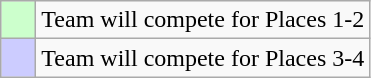<table class="wikitable">
<tr>
<td style="background: #ccffcc;">    </td>
<td>Team will compete for Places 1-2</td>
</tr>
<tr>
<td style="background: #ccccff;">    </td>
<td>Team will compete for Places 3-4</td>
</tr>
</table>
